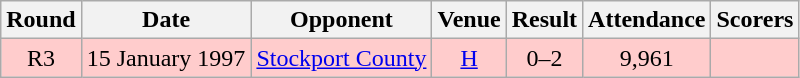<table class="wikitable" style="font-size:100%; text-align:center">
<tr>
<th>Round</th>
<th>Date</th>
<th>Opponent</th>
<th>Venue</th>
<th>Result</th>
<th>Attendance</th>
<th>Scorers</th>
</tr>
<tr style="background-color: #FFCCCC;">
<td>R3</td>
<td>15 January 1997</td>
<td><a href='#'>Stockport County</a></td>
<td><a href='#'>H</a></td>
<td>0–2</td>
<td>9,961</td>
<td></td>
</tr>
</table>
